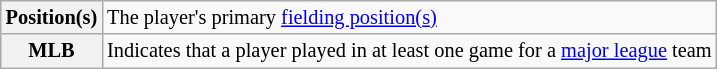<table class="wikitable plainrowheaders" style="font-size:85%">
<tr>
<th scope="row" style="text-align:center"><strong>Position(s)</strong></th>
<td>The player's primary <a href='#'>fielding position(s)</a></td>
</tr>
<tr>
<th scope="row" style="text-align:center"><strong>MLB</strong></th>
<td>Indicates that a player played in at least one game for a <a href='#'>major league</a> team</td>
</tr>
</table>
